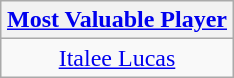<table class=wikitable style="text-align:center; margin:auto">
<tr>
<th><a href='#'>Most Valuable Player</a></th>
</tr>
<tr>
<td>  <a href='#'>Italee Lucas</a></td>
</tr>
</table>
